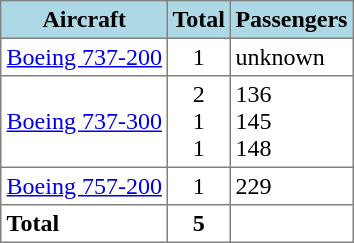<table class="toccolours" border="1" cellpadding="3" style="margin:1em auto; border-collapse:collapse">
<tr bgcolor=lightblue>
<th>Aircraft</th>
<th>Total</th>
<th>Passengers</th>
</tr>
<tr>
<td><a href='#'>Boeing 737-200</a></td>
<td align="center">1<br></td>
<td>unknown</td>
</tr>
<tr>
<td><a href='#'>Boeing 737-300</a></td>
<td align="center">2<br>1<br>1</td>
<td>136<br>145<br>148</td>
</tr>
<tr>
<td><a href='#'>Boeing 757-200</a></td>
<td align="center">1<br></td>
<td>229</td>
</tr>
<tr>
<td><strong>Total</strong></td>
<th>5</th>
<td></td>
</tr>
</table>
